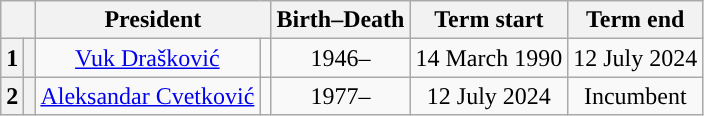<table class="wikitable" style="text-align:center">
<tr>
<th colspan="2"></th>
<th colspan="2">President</th>
<th>Birth–Death</th>
<th>Term start</th>
<th>Term end</th>
</tr>
<tr>
<th>1</th>
<th style="background:"></th>
<td><a href='#'>Vuk Drašković</a></td>
<td></td>
<td>1946–</td>
<td>14 March 1990</td>
<td>12 July 2024</td>
</tr>
<tr>
<th>2</th>
<th style="background:"></th>
<td><a href='#'>Aleksandar Cvetković</a></td>
<td></td>
<td>1977–</td>
<td>12 July 2024</td>
<td>Incumbent</td>
</tr>
</table>
